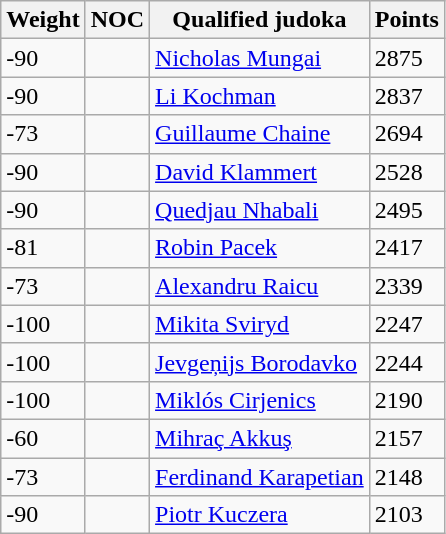<table class="wikitable">
<tr>
<th>Weight</th>
<th>NOC</th>
<th>Qualified judoka</th>
<th>Points</th>
</tr>
<tr>
<td>-90</td>
<td></td>
<td><a href='#'>Nicholas Mungai</a></td>
<td>2875</td>
</tr>
<tr>
<td>-90</td>
<td></td>
<td><a href='#'>Li Kochman</a></td>
<td>2837</td>
</tr>
<tr>
<td>-73</td>
<td></td>
<td><a href='#'>Guillaume Chaine</a></td>
<td>2694</td>
</tr>
<tr>
<td>-90</td>
<td></td>
<td><a href='#'>David Klammert</a></td>
<td>2528</td>
</tr>
<tr>
<td>-90</td>
<td></td>
<td><a href='#'>Quedjau Nhabali</a></td>
<td>2495</td>
</tr>
<tr>
<td>-81</td>
<td></td>
<td><a href='#'>Robin Pacek</a></td>
<td>2417</td>
</tr>
<tr>
<td>-73</td>
<td></td>
<td><a href='#'>Alexandru Raicu</a></td>
<td>2339</td>
</tr>
<tr>
<td>-100</td>
<td></td>
<td><a href='#'>Mikita Sviryd</a></td>
<td>2247</td>
</tr>
<tr>
<td>-100</td>
<td></td>
<td><a href='#'>Jevgeņijs Borodavko</a></td>
<td>2244</td>
</tr>
<tr>
<td>-100</td>
<td></td>
<td><a href='#'>Miklós Cirjenics</a></td>
<td>2190</td>
</tr>
<tr>
<td>-60</td>
<td></td>
<td><a href='#'>Mihraç Akkuş</a></td>
<td>2157</td>
</tr>
<tr>
<td>-73</td>
<td></td>
<td><a href='#'>Ferdinand Karapetian</a></td>
<td>2148</td>
</tr>
<tr>
<td>-90</td>
<td></td>
<td><a href='#'>Piotr Kuczera</a></td>
<td>2103</td>
</tr>
</table>
